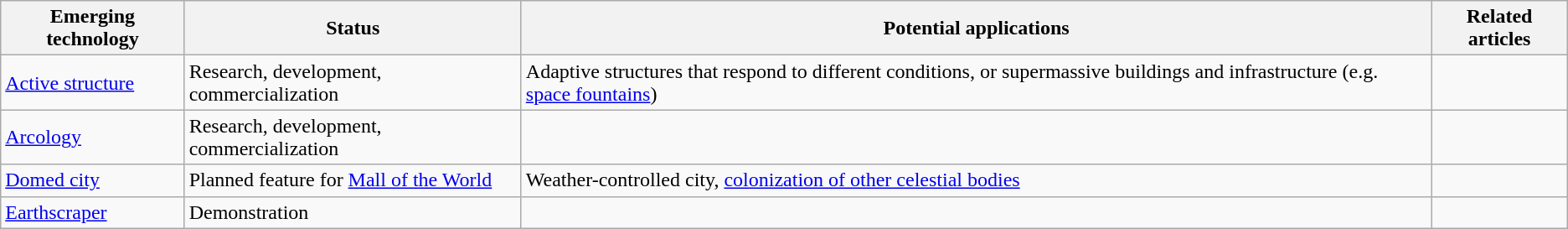<table class="wikitable sortable">
<tr>
<th>Emerging technology</th>
<th>Status</th>
<th>Potential applications</th>
<th>Related articles</th>
</tr>
<tr>
<td><a href='#'>Active structure</a></td>
<td>Research, development, commercialization</td>
<td>Adaptive structures that respond to different conditions, or supermassive buildings and infrastructure (e.g. <a href='#'>space fountains</a>)</td>
<td></td>
</tr>
<tr>
<td><a href='#'>Arcology</a></td>
<td>Research, development, commercialization</td>
<td></td>
<td></td>
</tr>
<tr>
<td><a href='#'>Domed city</a></td>
<td>Planned feature for <a href='#'>Mall of the World</a></td>
<td>Weather-controlled city, <a href='#'>colonization of other celestial bodies</a></td>
<td></td>
</tr>
<tr>
<td><a href='#'>Earthscraper</a></td>
<td>Demonstration</td>
<td></td>
</tr>
</table>
